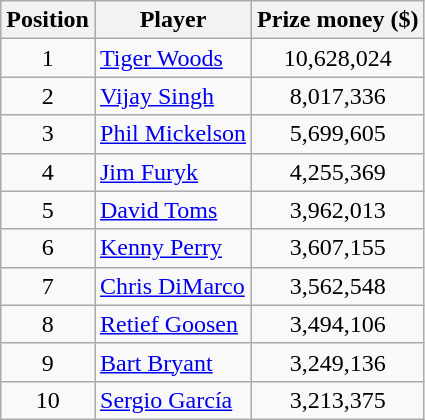<table class="wikitable">
<tr>
<th>Position</th>
<th>Player</th>
<th>Prize money ($)</th>
</tr>
<tr>
<td align=center>1</td>
<td> <a href='#'>Tiger Woods</a></td>
<td align=center>10,628,024</td>
</tr>
<tr>
<td align=center>2</td>
<td> <a href='#'>Vijay Singh</a></td>
<td align=center>8,017,336</td>
</tr>
<tr>
<td align=center>3</td>
<td> <a href='#'>Phil Mickelson</a></td>
<td align=center>5,699,605</td>
</tr>
<tr>
<td align=center>4</td>
<td> <a href='#'>Jim Furyk</a></td>
<td align=center>4,255,369</td>
</tr>
<tr>
<td align=center>5</td>
<td> <a href='#'>David Toms</a></td>
<td align=center>3,962,013</td>
</tr>
<tr>
<td align=center>6</td>
<td> <a href='#'>Kenny Perry</a></td>
<td align=center>3,607,155</td>
</tr>
<tr>
<td align=center>7</td>
<td> <a href='#'>Chris DiMarco</a></td>
<td align=center>3,562,548</td>
</tr>
<tr>
<td align=center>8</td>
<td> <a href='#'>Retief Goosen</a></td>
<td align=center>3,494,106</td>
</tr>
<tr>
<td align=center>9</td>
<td> <a href='#'>Bart Bryant</a></td>
<td align=center>3,249,136</td>
</tr>
<tr>
<td align=center>10</td>
<td> <a href='#'>Sergio García</a></td>
<td align=center>3,213,375</td>
</tr>
</table>
